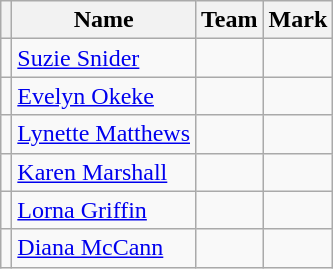<table class=wikitable>
<tr>
<th></th>
<th>Name</th>
<th>Team</th>
<th>Mark</th>
</tr>
<tr>
<td></td>
<td><a href='#'>Suzie Snider</a></td>
<td></td>
<td></td>
</tr>
<tr>
<td></td>
<td><a href='#'>Evelyn Okeke</a></td>
<td></td>
<td></td>
</tr>
<tr>
<td></td>
<td><a href='#'>Lynette Matthews</a></td>
<td></td>
<td></td>
</tr>
<tr>
<td></td>
<td><a href='#'>Karen Marshall</a></td>
<td></td>
<td></td>
</tr>
<tr>
<td></td>
<td><a href='#'>Lorna Griffin</a></td>
<td></td>
<td></td>
</tr>
<tr>
<td></td>
<td><a href='#'>Diana McCann</a></td>
<td></td>
<td></td>
</tr>
</table>
